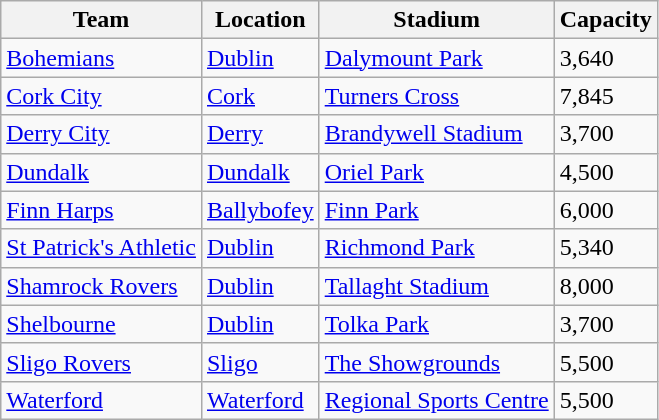<table class="wikitable sortable">
<tr>
<th>Team</th>
<th>Location</th>
<th>Stadium</th>
<th>Capacity</th>
</tr>
<tr>
<td><a href='#'>Bohemians</a></td>
<td><a href='#'>Dublin</a> </td>
<td><a href='#'>Dalymount Park</a></td>
<td>3,640</td>
</tr>
<tr>
<td><a href='#'>Cork City</a></td>
<td><a href='#'>Cork</a></td>
<td><a href='#'>Turners Cross</a></td>
<td>7,845</td>
</tr>
<tr>
<td><a href='#'>Derry City</a></td>
<td><a href='#'>Derry</a></td>
<td><a href='#'>Brandywell Stadium</a></td>
<td>3,700</td>
</tr>
<tr>
<td><a href='#'>Dundalk</a></td>
<td><a href='#'>Dundalk</a></td>
<td><a href='#'>Oriel Park</a></td>
<td>4,500</td>
</tr>
<tr>
<td><a href='#'>Finn Harps</a></td>
<td><a href='#'>Ballybofey</a></td>
<td><a href='#'>Finn Park</a></td>
<td>6,000</td>
</tr>
<tr>
<td><a href='#'>St Patrick's Athletic</a></td>
<td><a href='#'>Dublin</a> </td>
<td><a href='#'>Richmond Park</a></td>
<td>5,340</td>
</tr>
<tr>
<td><a href='#'>Shamrock Rovers</a></td>
<td><a href='#'>Dublin</a> </td>
<td><a href='#'>Tallaght Stadium</a></td>
<td>8,000</td>
</tr>
<tr>
<td><a href='#'>Shelbourne</a></td>
<td><a href='#'>Dublin</a> </td>
<td><a href='#'>Tolka Park</a></td>
<td>3,700</td>
</tr>
<tr>
<td><a href='#'>Sligo Rovers</a></td>
<td><a href='#'>Sligo</a></td>
<td><a href='#'>The Showgrounds</a></td>
<td>5,500</td>
</tr>
<tr>
<td><a href='#'>Waterford</a></td>
<td><a href='#'>Waterford</a></td>
<td><a href='#'>Regional Sports Centre</a></td>
<td>5,500</td>
</tr>
</table>
